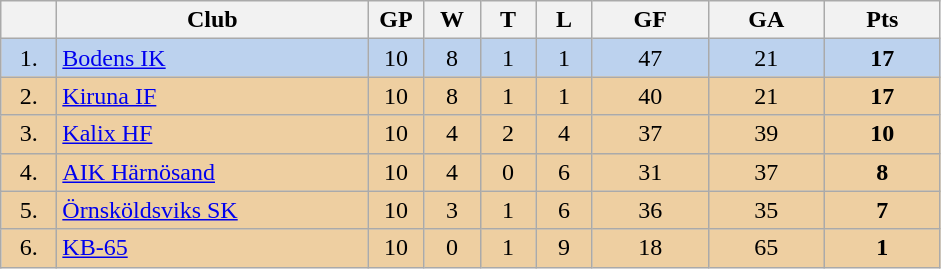<table class="wikitable">
<tr>
<th width="30"></th>
<th width="200">Club</th>
<th width="30">GP</th>
<th width="30">W</th>
<th width="30">T</th>
<th width="30">L</th>
<th width="70">GF</th>
<th width="70">GA</th>
<th width="70">Pts</th>
</tr>
<tr bgcolor="#BCD2EE" align="center">
<td>1.</td>
<td align="left"><a href='#'>Bodens IK</a></td>
<td>10</td>
<td>8</td>
<td>1</td>
<td>1</td>
<td>47</td>
<td>21</td>
<td><strong>17</strong></td>
</tr>
<tr bgcolor="#EECFA1" align="center">
<td>2.</td>
<td align="left"><a href='#'>Kiruna IF</a></td>
<td>10</td>
<td>8</td>
<td>1</td>
<td>1</td>
<td>40</td>
<td>21</td>
<td><strong>17</strong></td>
</tr>
<tr bgcolor="#EECFA1" align="center">
<td>3.</td>
<td align="left"><a href='#'>Kalix HF</a></td>
<td>10</td>
<td>4</td>
<td>2</td>
<td>4</td>
<td>37</td>
<td>39</td>
<td><strong>10</strong></td>
</tr>
<tr bgcolor="#EECFA1" align="center">
<td>4.</td>
<td align="left"><a href='#'>AIK Härnösand</a></td>
<td>10</td>
<td>4</td>
<td>0</td>
<td>6</td>
<td>31</td>
<td>37</td>
<td><strong>8</strong></td>
</tr>
<tr bgcolor="#EECFA1" align="center">
<td>5.</td>
<td align="left"><a href='#'>Örnsköldsviks SK</a></td>
<td>10</td>
<td>3</td>
<td>1</td>
<td>6</td>
<td>36</td>
<td>35</td>
<td><strong>7</strong></td>
</tr>
<tr bgcolor="#EECFA1" align="center">
<td>6.</td>
<td align="left"><a href='#'>KB-65</a></td>
<td>10</td>
<td>0</td>
<td>1</td>
<td>9</td>
<td>18</td>
<td>65</td>
<td><strong>1</strong></td>
</tr>
</table>
